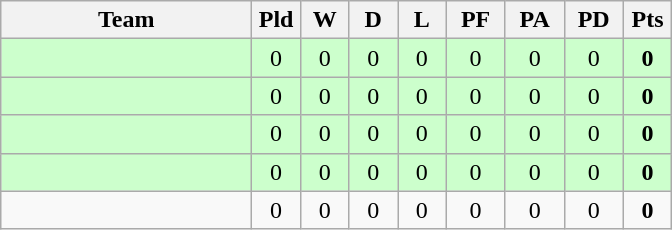<table class="wikitable" style="text-align:center;">
<tr>
<th width="160">Team</th>
<th width="25" abbr="Played">Pld</th>
<th width="25" abbr="Won">W</th>
<th width="25" abbr="Drawn">D</th>
<th width="25" abbr="Lost">L</th>
<th width="32" abbr="Points for">PF</th>
<th width="32" abbr="Points against">PA</th>
<th width="32" abbr="Points difference">PD</th>
<th width="25" abbr="Points">Pts</th>
</tr>
<tr bgcolor="ccffcc">
<td align="left"></td>
<td>0</td>
<td>0</td>
<td>0</td>
<td>0</td>
<td>0</td>
<td>0</td>
<td>0</td>
<td><strong>0</strong></td>
</tr>
<tr bgcolor="ccffcc">
<td align="left"></td>
<td>0</td>
<td>0</td>
<td>0</td>
<td>0</td>
<td>0</td>
<td>0</td>
<td>0</td>
<td><strong>0</strong></td>
</tr>
<tr bgcolor="ccffcc">
<td align="left"></td>
<td>0</td>
<td>0</td>
<td>0</td>
<td>0</td>
<td>0</td>
<td>0</td>
<td>0</td>
<td><strong>0</strong></td>
</tr>
<tr bgcolor="ccffcc">
<td align="left"></td>
<td>0</td>
<td>0</td>
<td>0</td>
<td>0</td>
<td>0</td>
<td>0</td>
<td>0</td>
<td><strong>0</strong></td>
</tr>
<tr>
<td align="left"></td>
<td>0</td>
<td>0</td>
<td>0</td>
<td>0</td>
<td>0</td>
<td>0</td>
<td>0</td>
<td><strong>0</strong></td>
</tr>
</table>
